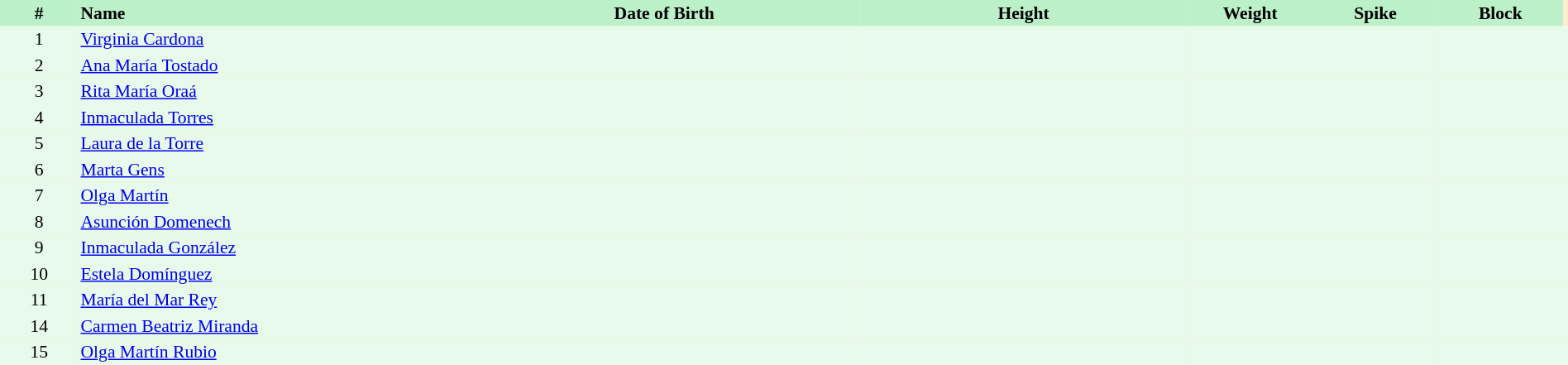<table border=0 cellpadding=2 cellspacing=0  |- bgcolor=#FFECCE style="text-align:center; font-size:90%;" width=100%>
<tr bgcolor=#BBF0C9>
<th width=5%>#</th>
<th width=25% align=left>Name</th>
<th width=25%>Date of Birth</th>
<th width=21%>Height</th>
<th width=8%>Weight</th>
<th width=8%>Spike</th>
<th width=8%>Block</th>
</tr>
<tr bgcolor=#E7FAEC>
<td>1</td>
<td align=left><a href='#'>Virginia Cardona</a></td>
<td></td>
<td></td>
<td></td>
<td></td>
<td></td>
<td></td>
</tr>
<tr bgcolor=#E7FAEC>
<td>2</td>
<td align=left><a href='#'>Ana María Tostado</a></td>
<td></td>
<td></td>
<td></td>
<td></td>
<td></td>
<td></td>
</tr>
<tr bgcolor=#E7FAEC>
<td>3</td>
<td align=left><a href='#'>Rita María Oraá</a></td>
<td></td>
<td></td>
<td></td>
<td></td>
<td></td>
<td></td>
</tr>
<tr bgcolor=#E7FAEC>
<td>4</td>
<td align=left><a href='#'>Inmaculada Torres</a></td>
<td></td>
<td></td>
<td></td>
<td></td>
<td></td>
<td></td>
</tr>
<tr bgcolor=#E7FAEC>
<td>5</td>
<td align=left><a href='#'>Laura de la Torre</a></td>
<td></td>
<td></td>
<td></td>
<td></td>
<td></td>
<td></td>
</tr>
<tr bgcolor=#E7FAEC>
<td>6</td>
<td align=left><a href='#'>Marta Gens</a></td>
<td></td>
<td></td>
<td></td>
<td></td>
<td></td>
<td></td>
</tr>
<tr bgcolor=#E7FAEC>
<td>7</td>
<td align=left><a href='#'>Olga Martín</a></td>
<td></td>
<td></td>
<td></td>
<td></td>
<td></td>
<td></td>
</tr>
<tr bgcolor=#E7FAEC>
<td>8</td>
<td align=left><a href='#'>Asunción Domenech</a></td>
<td></td>
<td></td>
<td></td>
<td></td>
<td></td>
<td></td>
</tr>
<tr bgcolor=#E7FAEC>
<td>9</td>
<td align=left><a href='#'>Inmaculada González</a></td>
<td></td>
<td></td>
<td></td>
<td></td>
<td></td>
<td></td>
</tr>
<tr bgcolor=#E7FAEC>
<td>10</td>
<td align=left><a href='#'>Estela Domínguez</a></td>
<td></td>
<td></td>
<td></td>
<td></td>
<td></td>
<td></td>
</tr>
<tr bgcolor=#E7FAEC>
<td>11</td>
<td align=left><a href='#'>María del Mar Rey</a></td>
<td></td>
<td></td>
<td></td>
<td></td>
<td></td>
<td></td>
</tr>
<tr bgcolor=#E7FAEC>
<td>14</td>
<td align=left><a href='#'>Carmen Beatriz Miranda</a></td>
<td></td>
<td></td>
<td></td>
<td></td>
<td></td>
<td></td>
</tr>
<tr bgcolor=#E7FAEC>
<td>15</td>
<td align=left><a href='#'>Olga Martín Rubio</a></td>
<td></td>
<td></td>
<td></td>
<td></td>
<td></td>
<td></td>
</tr>
</table>
